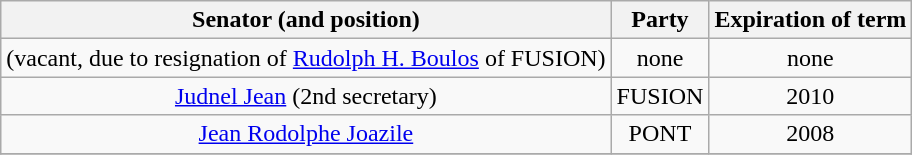<table class="wikitable" style="text-align:center;">
<tr>
<th>Senator (and position)</th>
<th>Party</th>
<th>Expiration of term</th>
</tr>
<tr>
<td>(vacant, due to resignation of <a href='#'>Rudolph H. Boulos</a> of FUSION)</td>
<td>none</td>
<td>none</td>
</tr>
<tr>
<td><a href='#'>Judnel Jean</a> (2nd secretary)</td>
<td>FUSION</td>
<td>2010</td>
</tr>
<tr>
<td><a href='#'>Jean Rodolphe Joazile</a></td>
<td>PONT</td>
<td>2008</td>
</tr>
<tr>
</tr>
</table>
